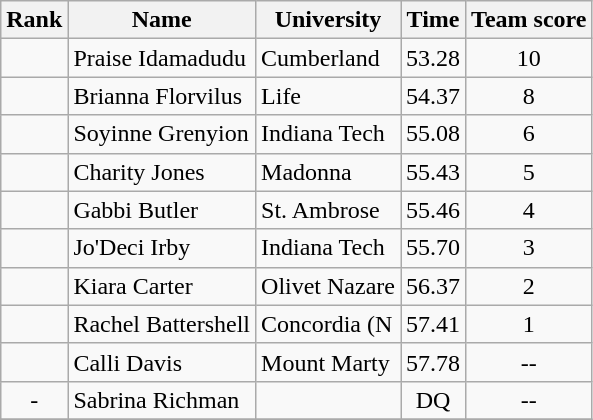<table class="wikitable sortable" style="text-align:center">
<tr>
<th>Rank</th>
<th>Name</th>
<th>University</th>
<th>Time</th>
<th>Team score</th>
</tr>
<tr>
<td></td>
<td align=left>Praise Idamadudu</td>
<td align="left">Cumberland</td>
<td>53.28</td>
<td>10</td>
</tr>
<tr>
<td></td>
<td align=left>Brianna Florvilus</td>
<td align="left">Life</td>
<td>54.37</td>
<td>8</td>
</tr>
<tr>
<td></td>
<td align=left>Soyinne Grenyion</td>
<td align="left">Indiana Tech</td>
<td>55.08</td>
<td>6</td>
</tr>
<tr>
<td></td>
<td align=left>Charity Jones</td>
<td align="left">Madonna</td>
<td>55.43</td>
<td>5</td>
</tr>
<tr>
<td></td>
<td align=left>Gabbi Butler</td>
<td align="left">St. Ambrose</td>
<td>55.46</td>
<td>4</td>
</tr>
<tr>
<td></td>
<td align=left>Jo'Deci Irby</td>
<td align="left">Indiana Tech</td>
<td>55.70</td>
<td>3</td>
</tr>
<tr>
<td></td>
<td align=left>Kiara Carter</td>
<td align="left">Olivet Nazare</td>
<td>56.37</td>
<td>2</td>
</tr>
<tr>
<td></td>
<td align="left">Rachel Battershell</td>
<td align="left">Concordia (N</td>
<td>57.41</td>
<td>1</td>
</tr>
<tr>
<td></td>
<td align="left">Calli Davis</td>
<td align="left">Mount Marty</td>
<td>57.78</td>
<td>--</td>
</tr>
<tr>
<td>-</td>
<td align="left">Sabrina Richman</td>
<td align="left"></td>
<td>DQ</td>
<td>--</td>
</tr>
<tr>
</tr>
</table>
